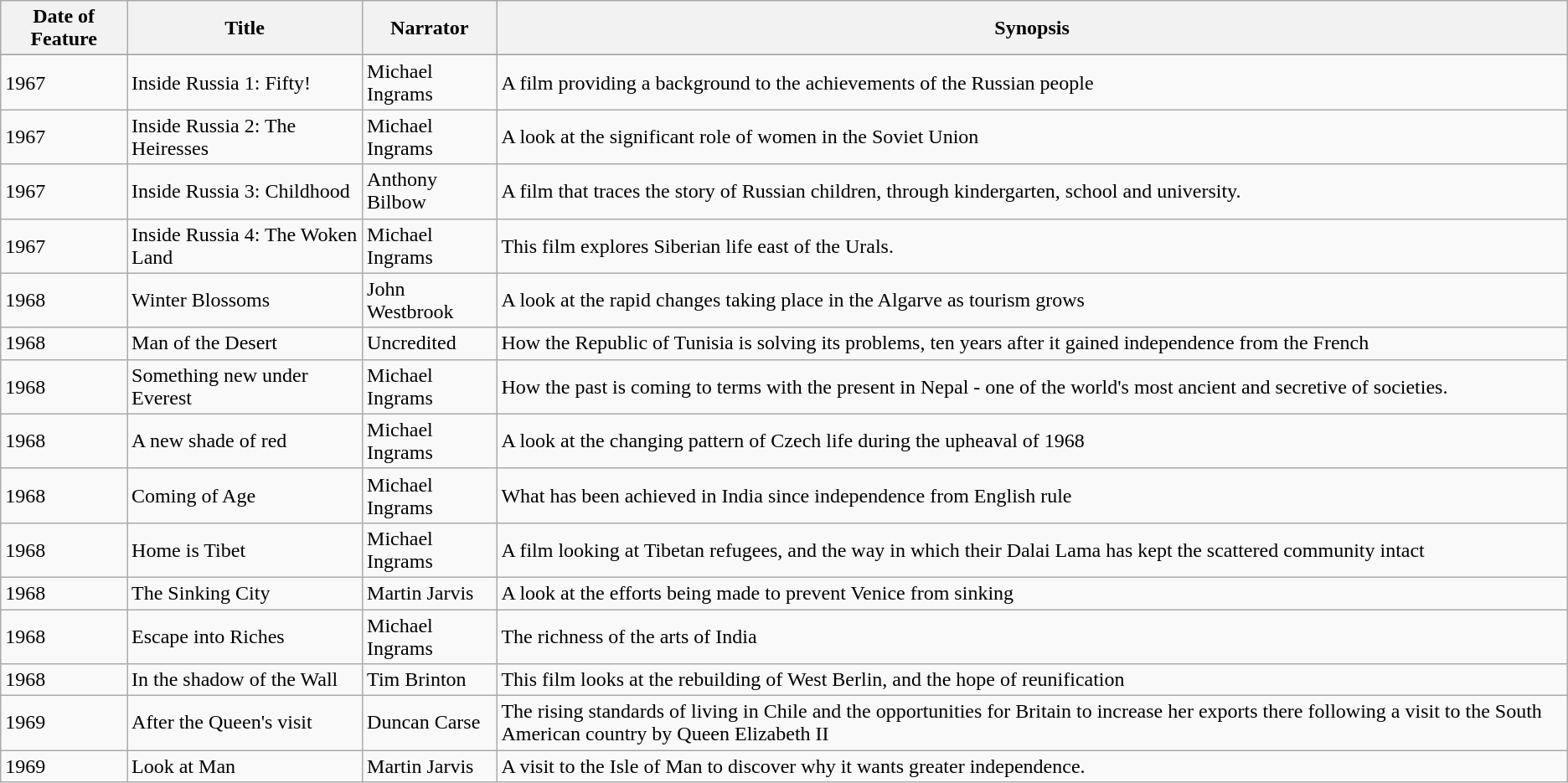<table class="wikitable">
<tr>
<th>Date of Feature</th>
<th>Title</th>
<th>Narrator</th>
<th>Synopsis</th>
</tr>
<tr>
</tr>
<tr>
<td>1967</td>
<td>Inside Russia 1: Fifty!</td>
<td>Michael Ingrams</td>
<td>A film providing a background to the achievements of the Russian people</td>
</tr>
<tr>
<td>1967</td>
<td>Inside Russia 2: The Heiresses</td>
<td>Michael Ingrams</td>
<td>A look at the significant role of women in the Soviet Union</td>
</tr>
<tr>
<td>1967</td>
<td>Inside Russia 3: Childhood</td>
<td>Anthony Bilbow</td>
<td>A film that traces the story of Russian children, through kindergarten, school and university.</td>
</tr>
<tr>
<td>1967</td>
<td>Inside Russia 4: The Woken Land</td>
<td>Michael Ingrams</td>
<td>This film explores Siberian life east of the Urals.</td>
</tr>
<tr>
<td>1968</td>
<td>Winter Blossoms</td>
<td>John Westbrook</td>
<td>A look at the rapid changes taking place in the Algarve as tourism grows</td>
</tr>
<tr>
<td>1968</td>
<td>Man of the Desert</td>
<td>Uncredited</td>
<td>How the Republic of Tunisia is solving its problems, ten years after it gained independence from the French</td>
</tr>
<tr>
<td>1968</td>
<td>Something new under Everest</td>
<td>Michael Ingrams</td>
<td>How the past is coming to terms with the present in Nepal - one of the world's most ancient and secretive of societies.</td>
</tr>
<tr>
<td>1968</td>
<td>A new shade of red</td>
<td>Michael Ingrams</td>
<td>A look at the changing pattern of Czech life during the upheaval of 1968</td>
</tr>
<tr>
<td>1968</td>
<td>Coming of Age</td>
<td>Michael Ingrams</td>
<td>What has been achieved in India since independence from English rule</td>
</tr>
<tr>
<td>1968</td>
<td>Home is Tibet</td>
<td>Michael Ingrams</td>
<td>A film looking at Tibetan refugees, and the way in which their Dalai Lama has kept the scattered community intact</td>
</tr>
<tr>
<td>1968</td>
<td>The Sinking City</td>
<td>Martin Jarvis</td>
<td>A look at the efforts being made to prevent Venice from sinking</td>
</tr>
<tr>
<td>1968</td>
<td>Escape into Riches</td>
<td>Michael Ingrams</td>
<td>The richness of the arts of India</td>
</tr>
<tr>
<td>1968</td>
<td>In the shadow of the Wall</td>
<td>Tim Brinton</td>
<td>This film looks at the rebuilding of West Berlin, and the hope of reunification</td>
</tr>
<tr>
<td>1969</td>
<td>After the Queen's visit</td>
<td>Duncan Carse</td>
<td>The rising standards of living in Chile and the opportunities for Britain to increase her exports there following a visit to the South American country by Queen Elizabeth II</td>
</tr>
<tr>
<td>1969</td>
<td>Look at Man</td>
<td>Martin Jarvis</td>
<td>A visit to the Isle of Man to discover why it wants greater independence.</td>
</tr>
</table>
